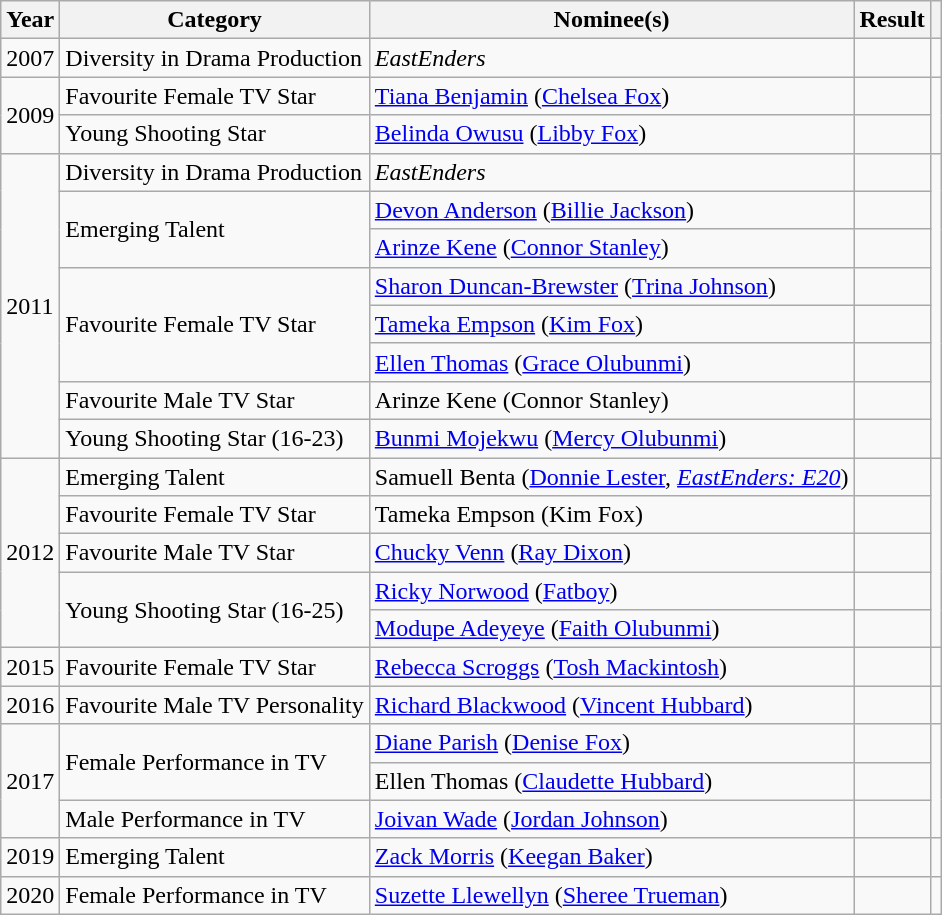<table class="wikitable">
<tr>
<th>Year</th>
<th>Category</th>
<th>Nominee(s)</th>
<th>Result</th>
<th></th>
</tr>
<tr>
<td>2007</td>
<td>Diversity in Drama Production</td>
<td><em>EastEnders</em></td>
<td></td>
<td align="center"></td>
</tr>
<tr>
<td rowspan="2">2009</td>
<td>Favourite Female TV Star</td>
<td><a href='#'>Tiana Benjamin</a> (<a href='#'>Chelsea Fox</a>)</td>
<td></td>
<td rowspan="2" align="center"><br></td>
</tr>
<tr>
<td>Young Shooting Star</td>
<td><a href='#'>Belinda Owusu</a> (<a href='#'>Libby Fox</a>)</td>
<td></td>
</tr>
<tr>
<td rowspan="8">2011</td>
<td>Diversity in Drama Production</td>
<td><em>EastEnders</em></td>
<td></td>
<td rowspan="8" align="center"></td>
</tr>
<tr>
<td rowspan="2">Emerging Talent</td>
<td><a href='#'>Devon Anderson</a> (<a href='#'>Billie Jackson</a>)</td>
<td></td>
</tr>
<tr>
<td><a href='#'>Arinze Kene</a> (<a href='#'>Connor Stanley</a>)</td>
<td></td>
</tr>
<tr>
<td rowspan="3">Favourite Female TV Star</td>
<td><a href='#'>Sharon Duncan-Brewster</a> (<a href='#'>Trina Johnson</a>)</td>
<td></td>
</tr>
<tr>
<td><a href='#'>Tameka Empson</a> (<a href='#'>Kim Fox</a>)</td>
<td></td>
</tr>
<tr>
<td><a href='#'>Ellen Thomas</a> (<a href='#'>Grace Olubunmi</a>)</td>
<td></td>
</tr>
<tr>
<td>Favourite Male TV Star</td>
<td>Arinze Kene (Connor Stanley)</td>
<td></td>
</tr>
<tr>
<td>Young Shooting Star (16-23)</td>
<td><a href='#'>Bunmi Mojekwu</a> (<a href='#'>Mercy Olubunmi</a>)</td>
<td></td>
</tr>
<tr>
<td rowspan="5">2012</td>
<td>Emerging Talent</td>
<td>Samuell Benta (<a href='#'>Donnie Lester</a>, <em><a href='#'>EastEnders: E20</a></em>)</td>
<td></td>
<td rowspan="5"  align="center"><br></td>
</tr>
<tr>
<td>Favourite Female TV Star</td>
<td>Tameka Empson (Kim Fox)</td>
<td></td>
</tr>
<tr>
<td>Favourite Male TV Star</td>
<td><a href='#'>Chucky Venn</a> (<a href='#'>Ray Dixon</a>)</td>
<td></td>
</tr>
<tr>
<td rowspan="2">Young Shooting Star (16-25)</td>
<td><a href='#'>Ricky Norwood</a> (<a href='#'>Fatboy</a>)</td>
<td></td>
</tr>
<tr>
<td><a href='#'>Modupe Adeyeye</a> (<a href='#'>Faith Olubunmi</a>)</td>
<td></td>
</tr>
<tr>
<td>2015</td>
<td>Favourite Female TV Star</td>
<td><a href='#'>Rebecca Scroggs</a> (<a href='#'>Tosh Mackintosh</a>)</td>
<td></td>
<td align="center"></td>
</tr>
<tr>
<td>2016</td>
<td>Favourite Male TV Personality</td>
<td><a href='#'>Richard Blackwood</a> (<a href='#'>Vincent Hubbard</a>)</td>
<td></td>
<td align="center"></td>
</tr>
<tr>
<td rowspan="3">2017</td>
<td rowspan="2">Female Performance in TV</td>
<td><a href='#'>Diane Parish</a> (<a href='#'>Denise Fox</a>)</td>
<td></td>
<td rowspan="3" align="center"></td>
</tr>
<tr>
<td>Ellen Thomas (<a href='#'>Claudette Hubbard</a>)</td>
<td></td>
</tr>
<tr>
<td>Male Performance in TV</td>
<td><a href='#'>Joivan Wade</a> (<a href='#'>Jordan Johnson</a>)</td>
<td></td>
</tr>
<tr>
<td>2019</td>
<td>Emerging Talent</td>
<td><a href='#'>Zack Morris</a> (<a href='#'>Keegan Baker</a>)</td>
<td></td>
<td align="center"></td>
</tr>
<tr>
<td>2020</td>
<td>Female Performance in TV</td>
<td><a href='#'>Suzette Llewellyn</a> (<a href='#'>Sheree Trueman</a>)</td>
<td></td>
<td align="center"></td>
</tr>
</table>
